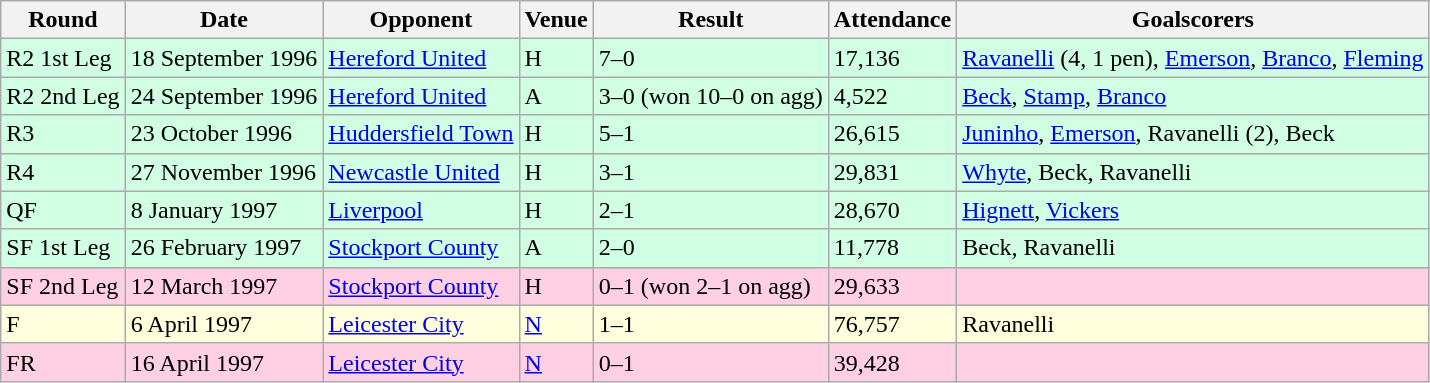<table class="wikitable">
<tr>
<th>Round</th>
<th>Date</th>
<th>Opponent</th>
<th>Venue</th>
<th>Result</th>
<th>Attendance</th>
<th>Goalscorers</th>
</tr>
<tr style="background-color: #d0ffe3;">
<td>R2 1st Leg</td>
<td>18 September 1996</td>
<td><a href='#'>Hereford United</a></td>
<td>H</td>
<td>7–0</td>
<td>17,136</td>
<td><a href='#'>Ravanelli</a> (4, 1 pen), <a href='#'>Emerson</a>, <a href='#'>Branco</a>, <a href='#'>Fleming</a></td>
</tr>
<tr style="background-color: #d0ffe3;">
<td>R2 2nd Leg</td>
<td>24 September 1996</td>
<td><a href='#'>Hereford United</a></td>
<td>A</td>
<td>3–0 (won 10–0 on agg)</td>
<td>4,522</td>
<td><a href='#'>Beck</a>, <a href='#'>Stamp</a>, <a href='#'>Branco</a></td>
</tr>
<tr style="background-color: #d0ffe3;">
<td>R3</td>
<td>23 October 1996</td>
<td><a href='#'>Huddersfield Town</a></td>
<td>H</td>
<td>5–1</td>
<td>26,615</td>
<td><a href='#'>Juninho</a>, <a href='#'>Emerson</a>, Ravanelli (2), Beck</td>
</tr>
<tr style="background-color: #d0ffe3;">
<td>R4</td>
<td>27 November 1996</td>
<td><a href='#'>Newcastle United</a></td>
<td>H</td>
<td>3–1</td>
<td>29,831</td>
<td><a href='#'>Whyte</a>, Beck, Ravanelli</td>
</tr>
<tr style="background-color: #d0ffe3;">
<td>QF</td>
<td>8 January 1997</td>
<td><a href='#'>Liverpool</a></td>
<td>H</td>
<td>2–1</td>
<td>28,670</td>
<td><a href='#'>Hignett</a>, <a href='#'>Vickers</a></td>
</tr>
<tr style="background-color: #d0ffe3;">
<td>SF 1st Leg</td>
<td>26 February 1997</td>
<td><a href='#'>Stockport County</a></td>
<td>A</td>
<td>2–0</td>
<td>11,778</td>
<td>Beck, Ravanelli</td>
</tr>
<tr style="background-color: #ffd0e3;">
<td>SF 2nd Leg</td>
<td>12 March 1997</td>
<td><a href='#'>Stockport County</a></td>
<td>H</td>
<td>0–1 (won 2–1 on agg)</td>
<td>29,633</td>
<td></td>
</tr>
<tr style="background-color: #ffffdd;">
<td>F</td>
<td>6 April 1997</td>
<td><a href='#'>Leicester City</a></td>
<td><a href='#'>N</a></td>
<td>1–1 </td>
<td>76,757</td>
<td>Ravanelli</td>
</tr>
<tr style="background-color: #ffd0e3;">
<td>FR</td>
<td>16 April 1997</td>
<td><a href='#'>Leicester City</a></td>
<td><a href='#'>N</a></td>
<td>0–1 </td>
<td>39,428</td>
<td></td>
</tr>
</table>
